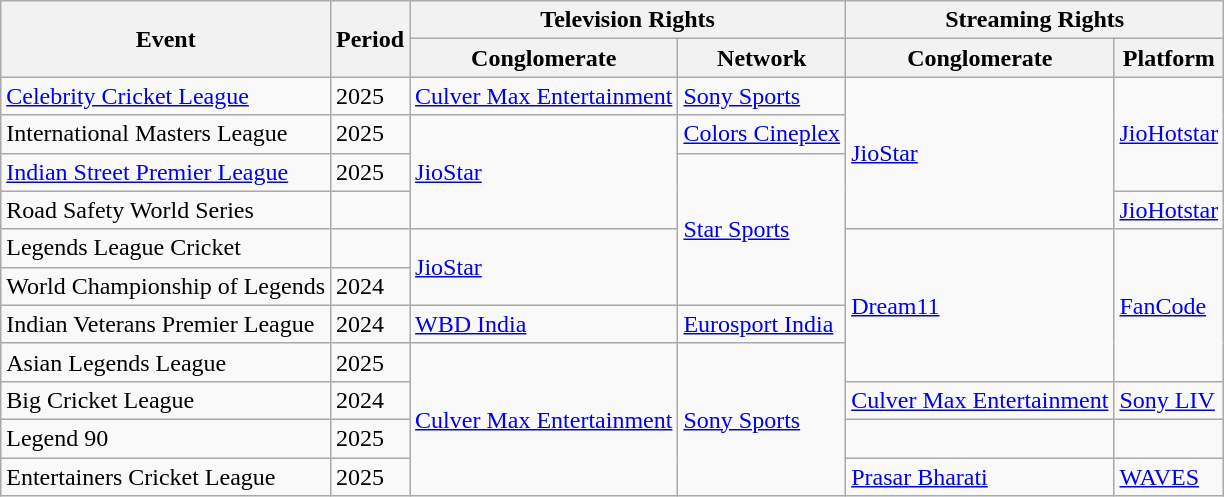<table class="wikitable">
<tr>
<th rowspan="2">Event</th>
<th rowspan="2">Period</th>
<th colspan="2">Television Rights</th>
<th colspan="2">Streaming Rights</th>
</tr>
<tr>
<th>Conglomerate</th>
<th>Network</th>
<th>Conglomerate</th>
<th>Platform</th>
</tr>
<tr>
<td><a href='#'>Celebrity Cricket League</a></td>
<td>2025</td>
<td><a href='#'>Culver Max Entertainment</a></td>
<td><a href='#'>Sony Sports</a></td>
<td rowspan="4"><a href='#'>JioStar</a></td>
<td rowspan="3"><a href='#'>JioHotstar</a></td>
</tr>
<tr>
<td>International Masters League</td>
<td>2025</td>
<td rowspan="3"><a href='#'>JioStar</a></td>
<td><a href='#'>Colors Cineplex</a></td>
</tr>
<tr>
<td><a href='#'>Indian Street Premier League</a></td>
<td>2025</td>
<td rowspan="4"><a href='#'>Star Sports</a></td>
</tr>
<tr>
<td>Road Safety World Series</td>
<td></td>
<td><a href='#'>JioHotstar</a></td>
</tr>
<tr>
<td>Legends League Cricket</td>
<td></td>
<td rowspan="2"><a href='#'>JioStar</a></td>
<td rowspan="5"><a href='#'>Dream11</a></td>
<td rowspan="5"><a href='#'>FanCode</a></td>
</tr>
<tr>
<td>World Championship of Legends</td>
<td>2024</td>
</tr>
<tr>
<td>Indian Veterans Premier League</td>
<td>2024</td>
<td><a href='#'>WBD India</a></td>
<td><a href='#'>Eurosport India</a></td>
</tr>
<tr>
<td>Asian Legends League</td>
<td>2025</td>
<td rowspan="5"><a href='#'>Culver Max Entertainment</a></td>
<td rowspan="5"><a href='#'>Sony Sports</a></td>
</tr>
<tr>
<td rowspan="2">Big Cricket League</td>
<td rowspan="2">2024</td>
</tr>
<tr>
<td><a href='#'>Culver Max Entertainment</a></td>
<td><a href='#'>Sony LIV</a></td>
</tr>
<tr>
<td>Legend 90</td>
<td>2025</td>
<td></td>
<td></td>
</tr>
<tr>
<td>Entertainers Cricket League</td>
<td>2025</td>
<td><a href='#'>Prasar Bharati</a></td>
<td><a href='#'>WAVES</a></td>
</tr>
</table>
